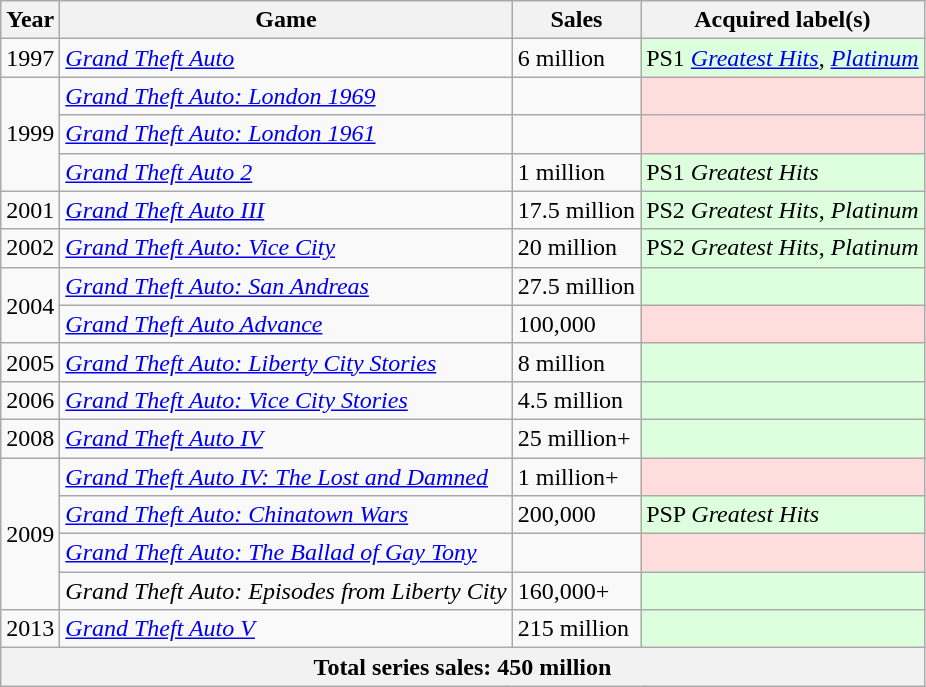<table class="wikitable">
<tr>
<th>Year</th>
<th>Game</th>
<th>Sales</th>
<th>Acquired label(s)</th>
</tr>
<tr>
<td>1997</td>
<td><em><a href='#'>Grand Theft Auto</a></em></td>
<td>6 million</td>
<td style="background:#dfd;">PS1 <em><a href='#'>Greatest Hits</a></em>, <em><a href='#'>Platinum</a></em></td>
</tr>
<tr>
<td rowspan="3" style="text-align:center;">1999</td>
<td><em><a href='#'>Grand Theft Auto: London 1969</a></em></td>
<td></td>
<td style="background:#fdd;"></td>
</tr>
<tr>
<td><em><a href='#'>Grand Theft Auto: London 1961</a></em></td>
<td></td>
<td style="background:#fdd;"></td>
</tr>
<tr>
<td><em><a href='#'>Grand Theft Auto 2</a></em></td>
<td>1 million</td>
<td style="background:#dfd;">PS1 <em>Greatest Hits</em></td>
</tr>
<tr>
<td style="text-align:center;">2001</td>
<td><em><a href='#'>Grand Theft Auto III</a></em></td>
<td>17.5 million</td>
<td style="background:#dfd;">PS2 <em>Greatest Hits</em>, <em>Platinum</em></td>
</tr>
<tr>
<td style="text-align:center;">2002</td>
<td><em><a href='#'>Grand Theft Auto: Vice City</a></em></td>
<td>20 million</td>
<td style="background:#dfd;">PS2 <em>Greatest Hits</em>, <em>Platinum</em></td>
</tr>
<tr>
<td rowspan="2" style="text-align:center;">2004</td>
<td><em><a href='#'>Grand Theft Auto: San Andreas</a></em></td>
<td>27.5 million</td>
<td style="background:#dfd;"></td>
</tr>
<tr>
<td><em><a href='#'>Grand Theft Auto Advance</a></em></td>
<td>100,000</td>
<td style="background:#fdd;"></td>
</tr>
<tr>
<td style="text-align:center;">2005</td>
<td><em><a href='#'>Grand Theft Auto: Liberty City Stories</a></em></td>
<td>8 million</td>
<td style="background:#dfd;"></td>
</tr>
<tr>
<td style="text-align:center;">2006</td>
<td><em><a href='#'>Grand Theft Auto: Vice City Stories</a></em></td>
<td>4.5 million</td>
<td style="background:#dfd;"></td>
</tr>
<tr>
<td style="text-align:center;">2008</td>
<td><em><a href='#'>Grand Theft Auto IV</a></em></td>
<td>25 million+</td>
<td style="background:#dfd;"></td>
</tr>
<tr>
<td rowspan="4" style="text-align:center;">2009</td>
<td><em><a href='#'>Grand Theft Auto IV: The Lost and Damned</a></em></td>
<td>1 million+</td>
<td style="background:#fdd;"></td>
</tr>
<tr>
<td><em><a href='#'>Grand Theft Auto: Chinatown Wars</a></em></td>
<td>200,000</td>
<td style="background:#dfd;">PSP <em>Greatest Hits</em></td>
</tr>
<tr>
<td><em><a href='#'>Grand Theft Auto: The Ballad of Gay Tony</a></em></td>
<td></td>
<td style="background:#fdd;"></td>
</tr>
<tr>
<td><em>Grand Theft Auto: Episodes from Liberty City</em></td>
<td>160,000+</td>
<td style="background:#dfd;"></td>
</tr>
<tr>
<td style="text-align:center;">2013</td>
<td><em><a href='#'>Grand Theft Auto V</a></em></td>
<td>215 million</td>
<td style="background:#dfd;"></td>
</tr>
<tr>
<th colspan="4">Total series sales: 450 million</th>
</tr>
</table>
